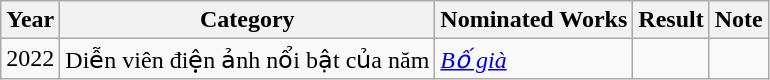<table class="wikitable">
<tr>
<th>Year</th>
<th>Category</th>
<th>Nominated Works</th>
<th>Result</th>
<th>Note</th>
</tr>
<tr>
<td>2022</td>
<td>Diễn viên điện ảnh nổi bật của năm</td>
<td><em><a href='#'>Bố già</a></em></td>
<td></td>
<td></td>
</tr>
</table>
